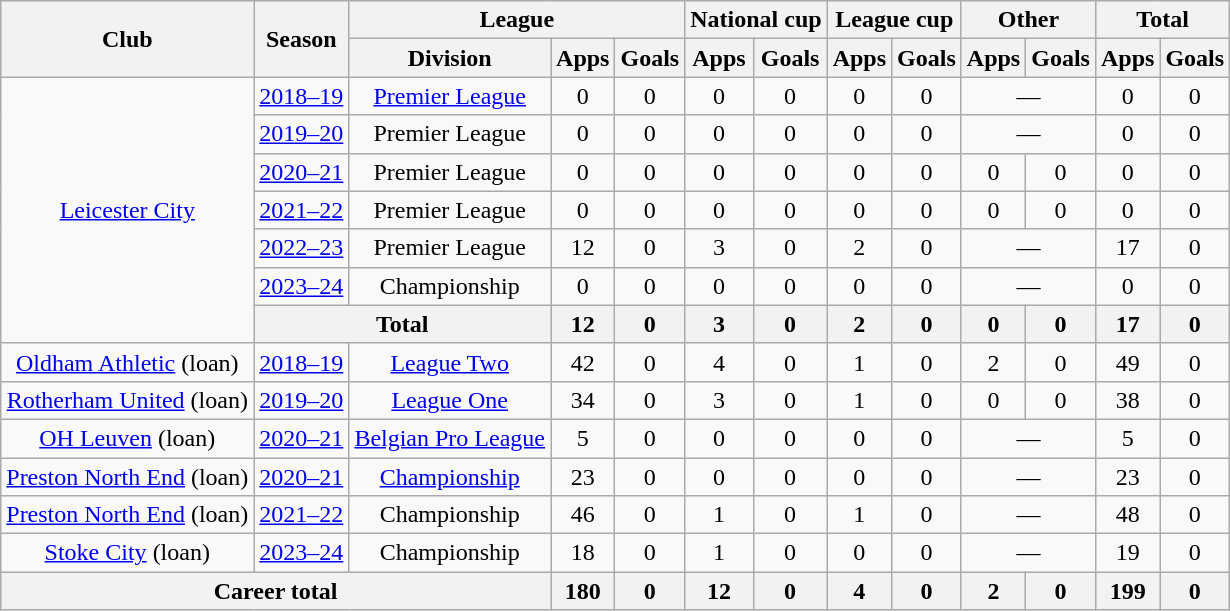<table class=wikitable style="text-align: center">
<tr>
<th rowspan=2>Club</th>
<th rowspan=2>Season</th>
<th colspan=3>League</th>
<th colspan=2>National cup</th>
<th colspan=2>League cup</th>
<th colspan=2>Other</th>
<th colspan=2>Total</th>
</tr>
<tr>
<th>Division</th>
<th>Apps</th>
<th>Goals</th>
<th>Apps</th>
<th>Goals</th>
<th>Apps</th>
<th>Goals</th>
<th>Apps</th>
<th>Goals</th>
<th>Apps</th>
<th>Goals</th>
</tr>
<tr>
<td rowspan=7><a href='#'>Leicester City</a></td>
<td><a href='#'>2018–19</a></td>
<td><a href='#'>Premier League</a></td>
<td>0</td>
<td>0</td>
<td>0</td>
<td>0</td>
<td>0</td>
<td>0</td>
<td colspan=2>—</td>
<td>0</td>
<td>0</td>
</tr>
<tr>
<td><a href='#'>2019–20</a></td>
<td>Premier League</td>
<td>0</td>
<td>0</td>
<td>0</td>
<td>0</td>
<td>0</td>
<td>0</td>
<td colspan=2>—</td>
<td>0</td>
<td>0</td>
</tr>
<tr>
<td><a href='#'>2020–21</a></td>
<td>Premier League</td>
<td>0</td>
<td>0</td>
<td>0</td>
<td>0</td>
<td>0</td>
<td>0</td>
<td>0</td>
<td>0</td>
<td>0</td>
<td>0</td>
</tr>
<tr>
<td><a href='#'>2021–22</a></td>
<td>Premier League</td>
<td>0</td>
<td>0</td>
<td>0</td>
<td>0</td>
<td>0</td>
<td>0</td>
<td>0</td>
<td>0</td>
<td>0</td>
<td>0</td>
</tr>
<tr>
<td><a href='#'>2022–23</a></td>
<td>Premier League</td>
<td>12</td>
<td>0</td>
<td>3</td>
<td>0</td>
<td>2</td>
<td>0</td>
<td colspan=2>—</td>
<td>17</td>
<td>0</td>
</tr>
<tr>
<td><a href='#'>2023–24</a></td>
<td>Championship</td>
<td>0</td>
<td>0</td>
<td>0</td>
<td>0</td>
<td>0</td>
<td>0</td>
<td colspan=2>—</td>
<td>0</td>
<td>0</td>
</tr>
<tr>
<th colspan=2>Total</th>
<th>12</th>
<th>0</th>
<th>3</th>
<th>0</th>
<th>2</th>
<th>0</th>
<th>0</th>
<th>0</th>
<th>17</th>
<th>0</th>
</tr>
<tr>
<td><a href='#'>Oldham Athletic</a> (loan)</td>
<td><a href='#'>2018–19</a></td>
<td><a href='#'>League Two</a></td>
<td>42</td>
<td>0</td>
<td>4</td>
<td>0</td>
<td>1</td>
<td>0</td>
<td>2</td>
<td>0</td>
<td>49</td>
<td>0</td>
</tr>
<tr>
<td><a href='#'>Rotherham United</a> (loan)</td>
<td><a href='#'>2019–20</a></td>
<td><a href='#'>League One</a></td>
<td>34</td>
<td>0</td>
<td>3</td>
<td>0</td>
<td>1</td>
<td>0</td>
<td>0</td>
<td>0</td>
<td>38</td>
<td>0</td>
</tr>
<tr>
<td><a href='#'>OH Leuven</a> (loan)</td>
<td><a href='#'>2020–21</a></td>
<td><a href='#'>Belgian Pro League</a></td>
<td>5</td>
<td>0</td>
<td>0</td>
<td>0</td>
<td>0</td>
<td>0</td>
<td colspan=2>—</td>
<td>5</td>
<td>0</td>
</tr>
<tr>
<td><a href='#'>Preston North End</a> (loan)</td>
<td><a href='#'>2020–21</a></td>
<td><a href='#'>Championship</a></td>
<td>23</td>
<td>0</td>
<td>0</td>
<td>0</td>
<td>0</td>
<td>0</td>
<td colspan=2>—</td>
<td>23</td>
<td>0</td>
</tr>
<tr>
<td><a href='#'>Preston North End</a> (loan)</td>
<td><a href='#'>2021–22</a></td>
<td>Championship</td>
<td>46</td>
<td>0</td>
<td>1</td>
<td>0</td>
<td>1</td>
<td>0</td>
<td colspan=2>—</td>
<td>48</td>
<td>0</td>
</tr>
<tr>
<td><a href='#'>Stoke City</a> (loan)</td>
<td><a href='#'>2023–24</a></td>
<td>Championship</td>
<td>18</td>
<td>0</td>
<td>1</td>
<td>0</td>
<td>0</td>
<td>0</td>
<td colspan=2>—</td>
<td>19</td>
<td>0</td>
</tr>
<tr>
<th colspan=3>Career total</th>
<th>180</th>
<th>0</th>
<th>12</th>
<th>0</th>
<th>4</th>
<th>0</th>
<th>2</th>
<th>0</th>
<th>199</th>
<th>0</th>
</tr>
</table>
